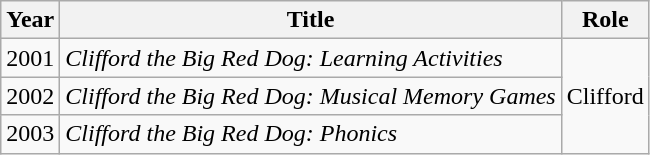<table class="wikitable sortable">
<tr>
<th>Year</th>
<th>Title</th>
<th>Role</th>
</tr>
<tr>
<td>2001</td>
<td><em>Clifford the Big Red Dog: Learning Activities</em></td>
<td rowspan=3>Clifford</td>
</tr>
<tr>
<td>2002</td>
<td><em>Clifford the Big Red Dog: Musical Memory Games</em></td>
</tr>
<tr>
<td>2003</td>
<td><em>Clifford the Big Red Dog: Phonics</em></td>
</tr>
</table>
